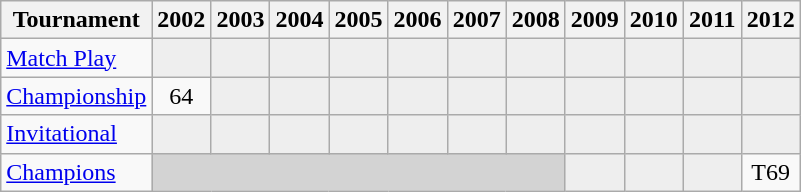<table class="wikitable" style="text-align:center;">
<tr>
<th>Tournament</th>
<th>2002</th>
<th>2003</th>
<th>2004</th>
<th>2005</th>
<th>2006</th>
<th>2007</th>
<th>2008</th>
<th>2009</th>
<th>2010</th>
<th>2011</th>
<th>2012</th>
</tr>
<tr>
<td align="left"><a href='#'>Match Play</a></td>
<td style="background:#eeeeee;"></td>
<td style="background:#eeeeee;"></td>
<td style="background:#eeeeee;"></td>
<td style="background:#eeeeee;"></td>
<td style="background:#eeeeee;"></td>
<td style="background:#eeeeee;"></td>
<td style="background:#eeeeee;"></td>
<td style="background:#eeeeee;"></td>
<td style="background:#eeeeee;"></td>
<td style="background:#eeeeee;"></td>
<td style="background:#eeeeee;"></td>
</tr>
<tr>
<td align="left"><a href='#'>Championship</a></td>
<td>64</td>
<td style="background:#eeeeee;"></td>
<td style="background:#eeeeee;"></td>
<td style="background:#eeeeee;"></td>
<td style="background:#eeeeee;"></td>
<td style="background:#eeeeee;"></td>
<td style="background:#eeeeee;"></td>
<td style="background:#eeeeee;"></td>
<td style="background:#eeeeee;"></td>
<td style="background:#eeeeee;"></td>
<td style="background:#eeeeee;"></td>
</tr>
<tr>
<td align="left"><a href='#'>Invitational</a></td>
<td style="background:#eeeeee;"></td>
<td style="background:#eeeeee;"></td>
<td style="background:#eeeeee;"></td>
<td style="background:#eeeeee;"></td>
<td style="background:#eeeeee;"></td>
<td style="background:#eeeeee;"></td>
<td style="background:#eeeeee;"></td>
<td style="background:#eeeeee;"></td>
<td style="background:#eeeeee;"></td>
<td style="background:#eeeeee;"></td>
<td style="background:#eeeeee;"></td>
</tr>
<tr>
<td align="left"><a href='#'>Champions</a></td>
<td colspan=7 style="background:#D3D3D3;"></td>
<td style="background:#eeeeee;"></td>
<td style="background:#eeeeee;"></td>
<td style="background:#eeeeee;"></td>
<td>T69</td>
</tr>
</table>
